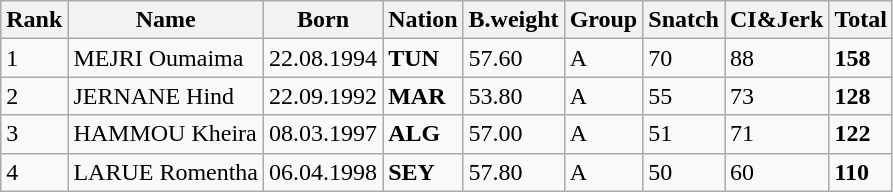<table class="wikitable">
<tr>
<th>Rank</th>
<th>Name</th>
<th>Born</th>
<th>Nation</th>
<th>B.weight</th>
<th>Group</th>
<th>Snatch</th>
<th>CI&Jerk</th>
<th>Total</th>
</tr>
<tr>
<td>1</td>
<td>MEJRI Oumaima</td>
<td>22.08.1994</td>
<td><strong>TUN</strong></td>
<td>57.60</td>
<td>A</td>
<td>70</td>
<td>88</td>
<td><strong>158</strong></td>
</tr>
<tr>
<td>2</td>
<td>JERNANE Hind</td>
<td>22.09.1992</td>
<td><strong>MAR</strong></td>
<td>53.80</td>
<td>A</td>
<td>55</td>
<td>73</td>
<td><strong>128</strong></td>
</tr>
<tr>
<td>3</td>
<td>HAMMOU Kheira</td>
<td>08.03.1997</td>
<td><strong>ALG</strong></td>
<td>57.00</td>
<td>A</td>
<td>51</td>
<td>71</td>
<td><strong>122</strong></td>
</tr>
<tr>
<td>4</td>
<td>LARUE Romentha</td>
<td>06.04.1998</td>
<td><strong>SEY</strong></td>
<td>57.80</td>
<td>A</td>
<td>50</td>
<td>60</td>
<td><strong>110</strong></td>
</tr>
</table>
